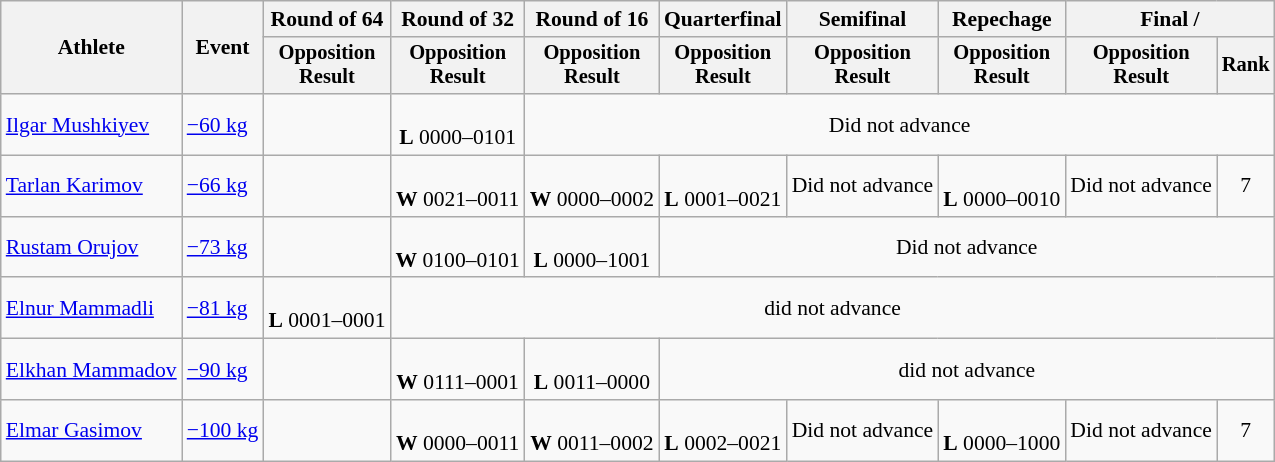<table class="wikitable" style="text-align:left; font-size:90%">
<tr>
<th rowspan="2">Athlete</th>
<th rowspan="2">Event</th>
<th>Round of 64</th>
<th>Round of 32</th>
<th>Round of 16</th>
<th>Quarterfinal</th>
<th>Semifinal</th>
<th>Repechage</th>
<th colspan=2>Final / </th>
</tr>
<tr style="font-size: 95%">
<th>Opposition<br>Result</th>
<th>Opposition<br>Result</th>
<th>Opposition<br>Result</th>
<th>Opposition<br>Result</th>
<th>Opposition<br>Result</th>
<th>Opposition<br>Result</th>
<th>Opposition<br>Result</th>
<th>Rank</th>
</tr>
<tr align=center>
<td align=left><a href='#'>Ilgar Mushkiyev</a></td>
<td align=left><a href='#'>−60 kg</a></td>
<td></td>
<td><br><strong>L</strong> 0000–0101</td>
<td colspan=6>Did not advance</td>
</tr>
<tr align=center>
<td align=left><a href='#'>Tarlan Karimov</a></td>
<td align=left><a href='#'>−66 kg</a></td>
<td></td>
<td><br><strong>W</strong> 0021–0011</td>
<td><br><strong>W</strong> 0000–0002</td>
<td><br><strong>L</strong> 0001–0021</td>
<td>Did not advance</td>
<td><br><strong>L</strong> 0000–0010</td>
<td>Did not advance</td>
<td>7</td>
</tr>
<tr align=center>
<td align=left><a href='#'>Rustam Orujov</a></td>
<td align=left><a href='#'>−73 kg</a></td>
<td></td>
<td><br><strong>W</strong> 0100–0101</td>
<td><br><strong>L</strong> 0000–1001</td>
<td colspan=5>Did not advance</td>
</tr>
<tr align=center>
<td align=left><a href='#'>Elnur Mammadli</a></td>
<td align=left><a href='#'>−81 kg</a></td>
<td><br><strong>L</strong> 0001–0001</td>
<td colspan=7>did not advance</td>
</tr>
<tr align=center>
<td align=left><a href='#'>Elkhan Mammadov</a></td>
<td align=left><a href='#'>−90 kg</a></td>
<td></td>
<td><br><strong>W</strong> 0111–0001</td>
<td><br><strong>L</strong> 0011–0000</td>
<td colspan=5>did not advance</td>
</tr>
<tr align=center>
<td align=left><a href='#'>Elmar Gasimov</a></td>
<td align=left><a href='#'>−100 kg</a></td>
<td></td>
<td><br><strong>W</strong> 0000–0011</td>
<td><br><strong>W</strong> 0011–0002</td>
<td><br><strong>L</strong> 0002–0021</td>
<td>Did not advance</td>
<td><br><strong>L</strong> 0000–1000</td>
<td>Did not advance</td>
<td>7</td>
</tr>
</table>
